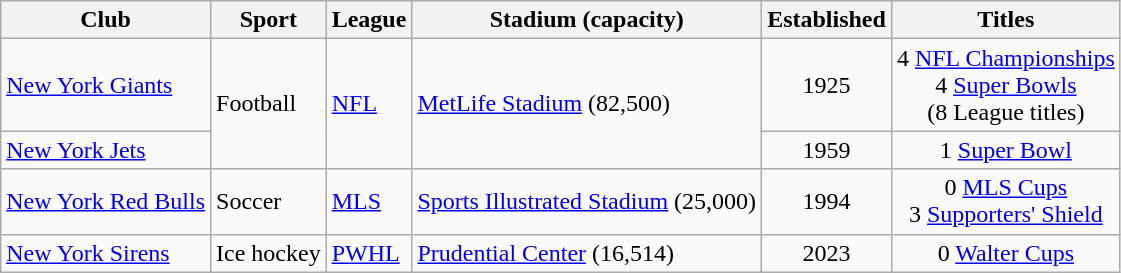<table class="wikitable">
<tr>
<th>Club</th>
<th>Sport</th>
<th>League</th>
<th>Stadium (capacity)</th>
<th>Established</th>
<th>Titles</th>
</tr>
<tr>
<td><a href='#'>New York Giants</a></td>
<td rowspan="2">Football</td>
<td rowspan="2"><a href='#'>NFL</a></td>
<td rowspan="2"><a href='#'>MetLife Stadium</a> (82,500)</td>
<td style="text-align:center;">1925</td>
<td style="text-align:center;">4 <a href='#'>NFL Championships</a><br>4 <a href='#'>Super Bowls</a><br>(8 League titles)</td>
</tr>
<tr>
<td><a href='#'>New York Jets</a></td>
<td style="text-align:center;">1959</td>
<td style="text-align:center;">1 <a href='#'>Super Bowl</a></td>
</tr>
<tr>
<td><a href='#'>New York Red Bulls</a></td>
<td>Soccer</td>
<td><a href='#'>MLS</a></td>
<td><a href='#'>Sports Illustrated Stadium</a> (25,000)</td>
<td style="text-align:center;">1994</td>
<td style="text-align:center;">0 <a href='#'>MLS Cups</a><br>3 <a href='#'>Supporters' Shield</a></td>
</tr>
<tr>
<td><a href='#'>New York Sirens</a></td>
<td>Ice hockey</td>
<td><a href='#'>PWHL</a></td>
<td><a href='#'>Prudential Center</a> (16,514)</td>
<td style="text-align:center;">2023</td>
<td style="text-align:center;">0 <a href='#'>Walter Cups</a></td>
</tr>
</table>
